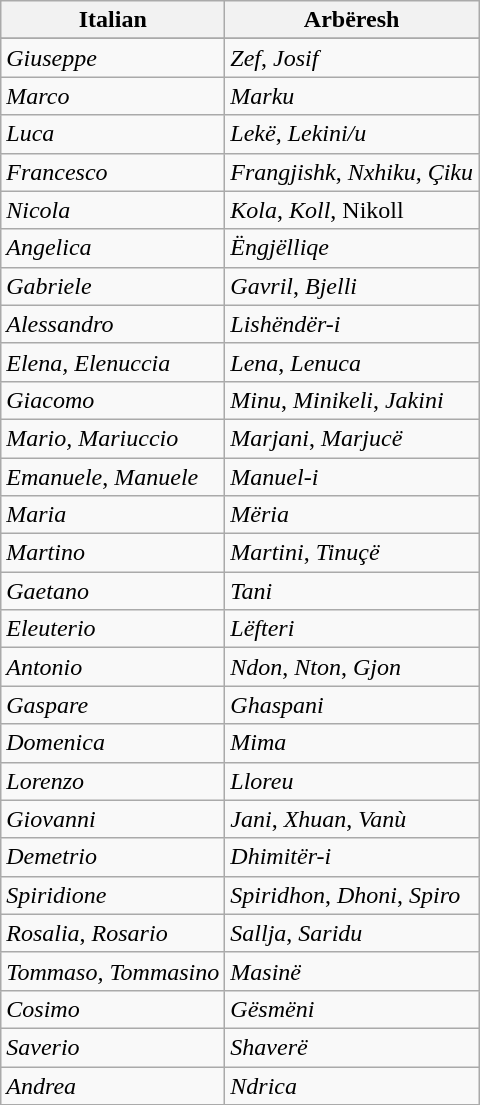<table class="wikitable">
<tr>
<th>Italian</th>
<th>Arbëresh</th>
</tr>
<tr>
</tr>
<tr>
<td><em>Giuseppe</em></td>
<td><em>Zef</em>, <em>Josif</em></td>
</tr>
<tr>
<td><em>Marco</em></td>
<td><em>Marku</em></td>
</tr>
<tr>
<td><em>Luca</em></td>
<td><em>Lekë</em>, <em>Lekini/u</em></td>
</tr>
<tr>
<td><em>Francesco</em></td>
<td><em>Frangjishk</em>, <em>Nxhiku</em>, <em>Çiku</em></td>
</tr>
<tr>
<td><em>Nicola</em></td>
<td><em>Kola</em>, <em>Koll</em>, Nikoll</td>
</tr>
<tr>
<td><em>Angelica</em></td>
<td><em>Ëngjëlliqe</em></td>
</tr>
<tr>
<td><em>Gabriele</em></td>
<td><em>Gavril</em>, <em>Bjelli</em></td>
</tr>
<tr>
<td><em>Alessandro</em></td>
<td><em>Lishëndër-i</em></td>
</tr>
<tr>
<td><em>Elena, Elenuccia</em></td>
<td><em>Lena</em>, <em>Lenuca</em></td>
</tr>
<tr>
<td><em>Giacomo</em></td>
<td><em>Minu</em>, <em>Minikeli</em>, <em>Jakini</em></td>
</tr>
<tr>
<td><em>Mario, Mariuccio</em></td>
<td><em>Marjani</em>, <em>Marjucë</em></td>
</tr>
<tr>
<td><em>Emanuele</em>, <em>Manuele</em></td>
<td><em>Manuel-i</em></td>
</tr>
<tr>
<td><em>Maria</em></td>
<td><em>Mëria</em></td>
</tr>
<tr>
<td><em>Martino</em></td>
<td><em>Martini</em>, <em>Tinuçë</em></td>
</tr>
<tr>
<td><em>Gaetano</em></td>
<td><em>Tani</em></td>
</tr>
<tr>
<td><em>Eleuterio</em></td>
<td><em>Lëfteri</em></td>
</tr>
<tr>
<td><em>Antonio</em></td>
<td><em>Ndon</em>, <em>Nton</em>, <em>Gjon</em></td>
</tr>
<tr>
<td><em>Gaspare</em></td>
<td><em>Ghaspani</em></td>
</tr>
<tr>
<td><em>Domenica</em></td>
<td><em>Mima</em></td>
</tr>
<tr>
<td><em>Lorenzo</em></td>
<td><em>Lloreu</em></td>
</tr>
<tr>
<td><em>Giovanni</em></td>
<td><em>Jani</em>, <em>Xhuan</em>, <em>Vanù</em></td>
</tr>
<tr>
<td><em>Demetrio</em></td>
<td><em>Dhimitër-i</em></td>
</tr>
<tr>
<td><em>Spiridione</em></td>
<td><em>Spiridhon</em>, <em>Dhoni</em>, <em>Spiro</em></td>
</tr>
<tr>
<td><em>Rosalia</em>, <em>Rosario</em></td>
<td><em>Sallja</em>, <em>Saridu</em></td>
</tr>
<tr>
<td><em>Tommaso, Tommasino</em></td>
<td><em>Masinë</em></td>
</tr>
<tr>
<td><em>Cosimo</em></td>
<td><em>Gësmëni</em></td>
</tr>
<tr>
<td><em>Saverio</em></td>
<td><em>Shaverë</em></td>
</tr>
<tr>
<td><em>Andrea</em></td>
<td><em>Ndrica</em></td>
</tr>
</table>
